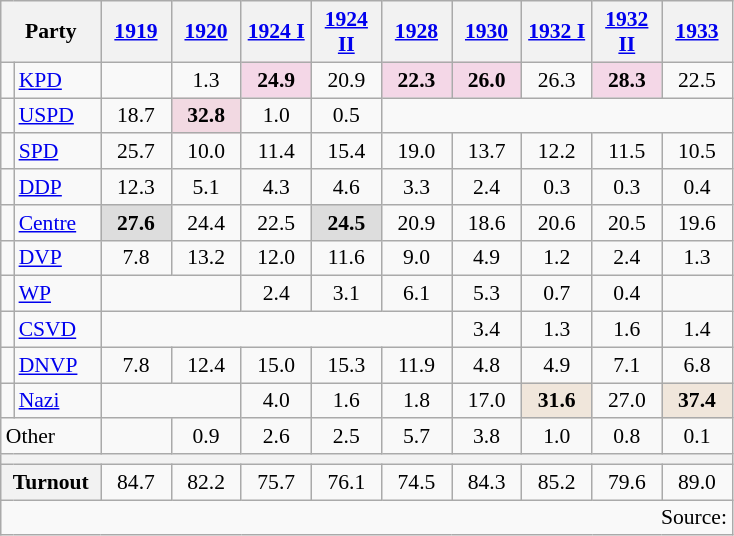<table class=wikitable style="font-size:90%; text-align:center">
<tr>
<th style="width:60px" colspan=2>Party</th>
<th style="width:40px"><a href='#'>1919</a></th>
<th style="width:40px"><a href='#'>1920</a></th>
<th style="width:40px"><a href='#'>1924 I</a></th>
<th style="width:40px"><a href='#'>1924 II</a></th>
<th style="width:40px"><a href='#'>1928</a></th>
<th style="width:40px"><a href='#'>1930</a></th>
<th style="width:40px"><a href='#'>1932 I</a></th>
<th style="width:40px"><a href='#'>1932 II</a></th>
<th style="width:40px"><a href='#'>1933</a></th>
</tr>
<tr>
<td bgcolor=></td>
<td align=left><a href='#'>KPD</a></td>
<td></td>
<td>1.3</td>
<td bgcolor=#F4D7E7><strong>24.9</strong></td>
<td>20.9</td>
<td bgcolor=#F4D7E7><strong>22.3</strong></td>
<td bgcolor=#F4D7E7><strong>26.0</strong></td>
<td>26.3</td>
<td bgcolor=#F4D7E7><strong>28.3</strong></td>
<td>22.5</td>
</tr>
<tr>
<td bgcolor=></td>
<td align=left><a href='#'>USPD</a></td>
<td>18.7</td>
<td bgcolor=#F2D9E2><strong>32.8</strong></td>
<td>1.0</td>
<td>0.5</td>
</tr>
<tr>
<td bgcolor=></td>
<td align=left><a href='#'>SPD</a></td>
<td>25.7</td>
<td>10.0</td>
<td>11.4</td>
<td>15.4</td>
<td>19.0</td>
<td>13.7</td>
<td>12.2</td>
<td>11.5</td>
<td>10.5</td>
</tr>
<tr>
<td bgcolor=></td>
<td align=left><a href='#'>DDP</a></td>
<td>12.3</td>
<td>5.1</td>
<td>4.3</td>
<td>4.6</td>
<td>3.3</td>
<td>2.4</td>
<td>0.3</td>
<td>0.3</td>
<td>0.4</td>
</tr>
<tr>
<td bgcolor=></td>
<td align=left><a href='#'>Centre</a></td>
<td bgcolor=#DDDDDD><strong>27.6</strong></td>
<td>24.4</td>
<td>22.5</td>
<td bgcolor=#DDDDDD><strong>24.5</strong></td>
<td>20.9</td>
<td>18.6</td>
<td>20.6</td>
<td>20.5</td>
<td>19.6</td>
</tr>
<tr>
<td bgcolor=></td>
<td align=left><a href='#'>DVP</a></td>
<td>7.8</td>
<td>13.2</td>
<td>12.0</td>
<td>11.6</td>
<td>9.0</td>
<td>4.9</td>
<td>1.2</td>
<td>2.4</td>
<td>1.3</td>
</tr>
<tr>
<td bgcolor=></td>
<td align=left><a href='#'>WP</a></td>
<td colspan=2></td>
<td>2.4</td>
<td>3.1</td>
<td>6.1</td>
<td>5.3</td>
<td>0.7</td>
<td>0.4</td>
</tr>
<tr>
<td bgcolor=></td>
<td align=left><a href='#'>CSVD</a></td>
<td colspan=5></td>
<td>3.4</td>
<td>1.3</td>
<td>1.6</td>
<td>1.4</td>
</tr>
<tr>
<td bgcolor=></td>
<td align=left><a href='#'>DNVP</a></td>
<td>7.8</td>
<td>12.4</td>
<td>15.0</td>
<td>15.3</td>
<td>11.9</td>
<td>4.8</td>
<td>4.9</td>
<td>7.1</td>
<td>6.8</td>
</tr>
<tr>
<td bgcolor=></td>
<td align=left><a href='#'>Nazi</a></td>
<td colspan=2></td>
<td>4.0</td>
<td>1.6</td>
<td>1.8</td>
<td>17.0</td>
<td bgcolor=#F0E6DB><strong>31.6</strong></td>
<td>27.0</td>
<td bgcolor=#F0E6DB><strong>37.4</strong></td>
</tr>
<tr>
<td colspan=2 align=left>Other</td>
<td></td>
<td>0.9</td>
<td>2.6</td>
<td>2.5</td>
<td>5.7</td>
<td>3.8</td>
<td>1.0</td>
<td>0.8</td>
<td>0.1</td>
</tr>
<tr>
<th colspan=11></th>
</tr>
<tr>
<th colspan=2 align=left>Turnout</th>
<td>84.7</td>
<td>82.2</td>
<td>75.7</td>
<td>76.1</td>
<td>74.5</td>
<td>84.3</td>
<td>85.2</td>
<td>79.6</td>
<td>89.0</td>
</tr>
<tr>
<td colspan=11 align=right>Source: </td>
</tr>
</table>
